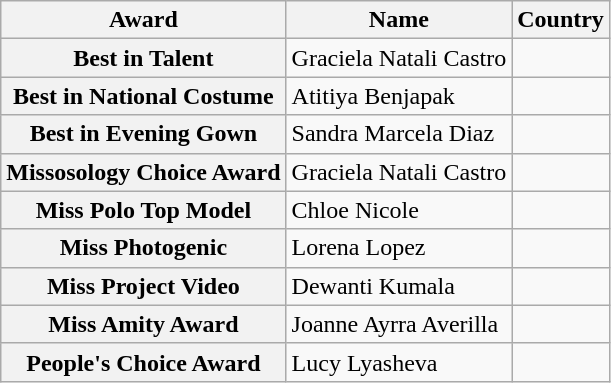<table class="wikitable">
<tr>
<th>Award</th>
<th>Name</th>
<th>Country</th>
</tr>
<tr>
<th>Best in Talent</th>
<td>Graciela Natali Castro</td>
<td></td>
</tr>
<tr>
<th>Best in National Costume</th>
<td>Atitiya Benjapak</td>
<td></td>
</tr>
<tr>
<th>Best in Evening Gown</th>
<td>Sandra Marcela Diaz</td>
<td></td>
</tr>
<tr>
<th>Missosology Choice Award</th>
<td>Graciela Natali Castro</td>
<td></td>
</tr>
<tr>
<th>Miss Polo Top Model</th>
<td>Chloe Nicole</td>
<td></td>
</tr>
<tr>
<th>Miss Photogenic</th>
<td>Lorena Lopez</td>
<td></td>
</tr>
<tr>
<th>Miss Project Video</th>
<td>Dewanti Kumala</td>
<td></td>
</tr>
<tr>
<th>Miss Amity Award</th>
<td>Joanne Ayrra Averilla</td>
<td></td>
</tr>
<tr>
<th>People's Choice Award</th>
<td>Lucy Lyasheva</td>
<td></td>
</tr>
</table>
